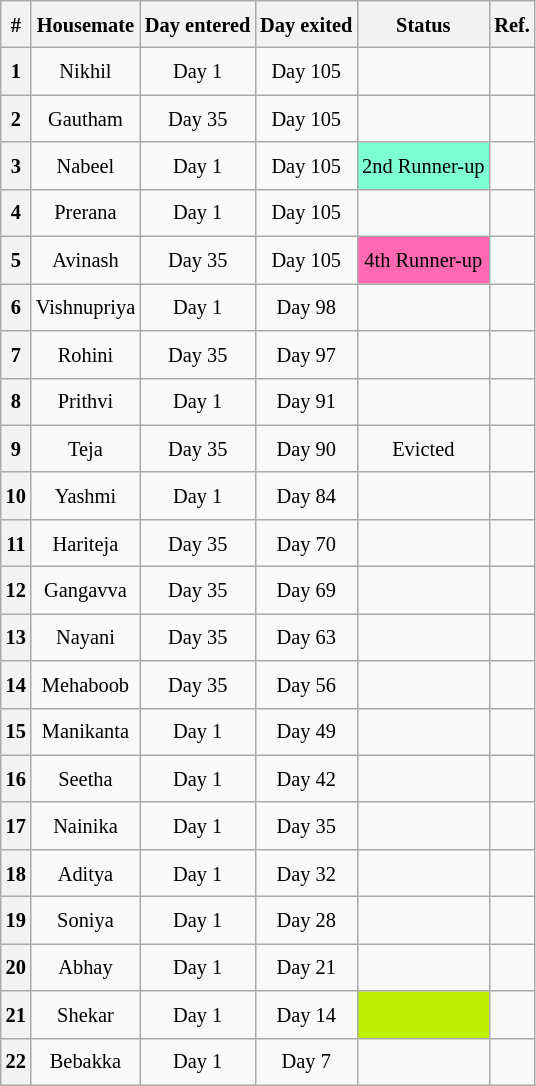<table class="wikitable sortable" style=" text-align:center; font-size:85%;  line-height:25px; width:auto;">
<tr>
<th>#</th>
<th scope="col" style="background: #0000Z0;color: black">Housemate</th>
<th scope="col" style="background:#0000Z0;color: black">Day entered</th>
<th scope="col" style="background: #0000Z0;color: black">Day exited</th>
<th scope="col" style="background: #0000Z0;color: black">Status</th>
<th>Ref.</th>
</tr>
<tr>
<th>1</th>
<td>Nikhil</td>
<td>Day 1</td>
<td>Day 105</td>
<td></td>
<td></td>
</tr>
<tr>
<th>2</th>
<td>Gautham</td>
<td>Day 35</td>
<td>Day 105</td>
<td></td>
<td></td>
</tr>
<tr>
<th>3</th>
<td>Nabeel</td>
<td>Day 1</td>
<td>Day 105</td>
<td style="background:#7FFFD4; text-align:center;">2nd Runner-up</td>
<td></td>
</tr>
<tr>
<th>4</th>
<td>Prerana</td>
<td>Day 1</td>
<td>Day 105</td>
<td></td>
<td></td>
</tr>
<tr>
<th>5</th>
<td>Avinash</td>
<td>Day 35</td>
<td>Day 105</td>
<td style="background:#FF69B4; text-align:center;">4th Runner-up</td>
<td></td>
</tr>
<tr>
<th>6</th>
<td>Vishnupriya</td>
<td>Day 1</td>
<td>Day 98</td>
<td></td>
<td></td>
</tr>
<tr>
<th>7</th>
<td>Rohini</td>
<td>Day 35</td>
<td>Day 97</td>
<td></td>
<td></td>
</tr>
<tr>
<th>8</th>
<td>Prithvi</td>
<td>Day 1</td>
<td>Day 91</td>
<td></td>
<td></td>
</tr>
<tr>
<th>9</th>
<td>Teja</td>
<td>Day 35</td>
<td>Day 90</td>
<td>Evicted</td>
<td></td>
</tr>
<tr>
<th>10</th>
<td>Yashmi</td>
<td>Day 1</td>
<td>Day 84</td>
<td></td>
<td></td>
</tr>
<tr>
<th>11</th>
<td>Hariteja</td>
<td>Day 35</td>
<td>Day 70</td>
<td></td>
<td></td>
</tr>
<tr>
<th>12</th>
<td>Gangavva</td>
<td>Day 35</td>
<td>Day 69</td>
<td></td>
<td></td>
</tr>
<tr>
<th>13</th>
<td>Nayani</td>
<td>Day 35</td>
<td>Day 63</td>
<td></td>
<td></td>
</tr>
<tr>
<th>14</th>
<td>Mehaboob</td>
<td>Day 35</td>
<td>Day 56</td>
<td></td>
<td></td>
</tr>
<tr>
<th>15</th>
<td>Manikanta</td>
<td>Day 1</td>
<td>Day 49</td>
<td></td>
<td></td>
</tr>
<tr>
<th>16</th>
<td>Seetha</td>
<td>Day 1</td>
<td>Day 42</td>
<td></td>
<td></td>
</tr>
<tr>
<th>17</th>
<td>Nainika</td>
<td>Day 1</td>
<td>Day 35</td>
<td></td>
<td></td>
</tr>
<tr>
<th>18</th>
<td>Aditya</td>
<td>Day 1</td>
<td>Day 32</td>
<td></td>
<td></td>
</tr>
<tr>
<th>19</th>
<td>Soniya</td>
<td>Day 1</td>
<td>Day 28</td>
<td></td>
<td></td>
</tr>
<tr>
<th>20</th>
<td>Abhay</td>
<td>Day 1</td>
<td>Day 21</td>
<td></td>
<td></td>
</tr>
<tr>
<th>21</th>
<td>Shekar</td>
<td>Day 1</td>
<td>Day 14</td>
<td style="background:#BFF000;"></td>
<td></td>
</tr>
<tr>
<th>22</th>
<td>Bebakka</td>
<td>Day 1</td>
<td>Day 7</td>
<td></td>
<td></td>
</tr>
</table>
